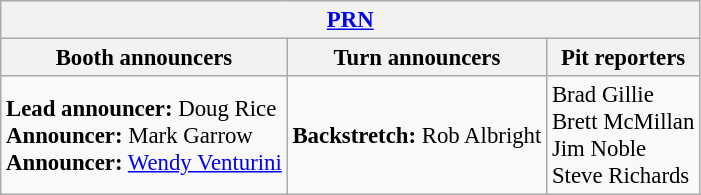<table class="wikitable" style="font-size: 95%;">
<tr>
<th colspan="3"><a href='#'>PRN</a></th>
</tr>
<tr>
<th>Booth announcers</th>
<th>Turn announcers</th>
<th>Pit reporters</th>
</tr>
<tr>
<td><strong>Lead announcer:</strong> Doug Rice<br><strong>Announcer:</strong> Mark Garrow<br><strong>Announcer:</strong> <a href='#'>Wendy Venturini</a></td>
<td><strong>Backstretch:</strong> Rob Albright</td>
<td>Brad Gillie<br>Brett McMillan<br>Jim Noble<br>Steve Richards</td>
</tr>
</table>
